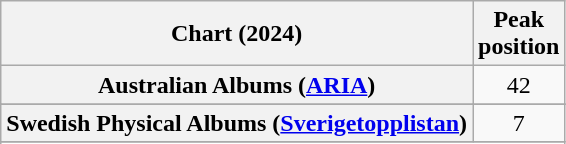<table class="wikitable sortable plainrowheaders" style="text-align:center">
<tr>
<th scope="col">Chart (2024)</th>
<th scope="col">Peak<br>position</th>
</tr>
<tr>
<th scope="row">Australian Albums (<a href='#'>ARIA</a>)</th>
<td>42</td>
</tr>
<tr>
</tr>
<tr>
</tr>
<tr>
</tr>
<tr>
</tr>
<tr>
</tr>
<tr>
</tr>
<tr>
<th scope="row">Swedish Physical Albums (<a href='#'>Sverigetopplistan</a>)</th>
<td>7</td>
</tr>
<tr>
</tr>
<tr>
</tr>
</table>
